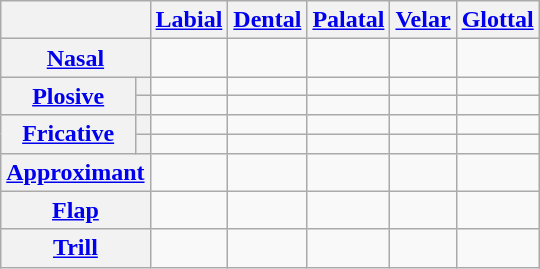<table class="wikitable" style="text-align: center">
<tr>
<th colspan="2"></th>
<th><a href='#'>Labial</a></th>
<th><a href='#'>Dental</a></th>
<th><a href='#'>Palatal</a></th>
<th><a href='#'>Velar</a></th>
<th><a href='#'>Glottal</a></th>
</tr>
<tr>
<th colspan="2"><a href='#'>Nasal</a></th>
<td></td>
<td></td>
<td></td>
<td></td>
<td></td>
</tr>
<tr>
<th rowspan="2"><a href='#'>Plosive</a></th>
<th></th>
<td></td>
<td></td>
<td></td>
<td></td>
<td></td>
</tr>
<tr>
<th></th>
<td></td>
<td></td>
<td> </td>
<td></td>
<td></td>
</tr>
<tr>
<th rowspan="2"><a href='#'>Fricative</a></th>
<th></th>
<td></td>
<td></td>
<td></td>
<td></td>
<td></td>
</tr>
<tr>
<th></th>
<td></td>
<td></td>
<td></td>
<td></td>
<td></td>
</tr>
<tr>
<th colspan="2"><a href='#'>Approximant</a></th>
<td></td>
<td></td>
<td> </td>
<td></td>
<td></td>
</tr>
<tr>
<th colspan="2"><a href='#'>Flap</a></th>
<td></td>
<td> </td>
<td></td>
<td></td>
<td></td>
</tr>
<tr>
<th colspan="2"><a href='#'>Trill</a></th>
<td></td>
<td> </td>
<td></td>
<td></td>
<td></td>
</tr>
</table>
